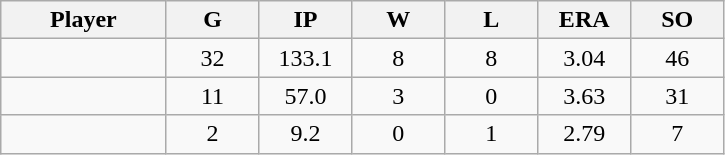<table class="wikitable sortable">
<tr>
<th bgcolor="#DDDDFF" width="16%">Player</th>
<th bgcolor="#DDDDFF" width="9%">G</th>
<th bgcolor="#DDDDFF" width="9%">IP</th>
<th bgcolor="#DDDDFF" width="9%">W</th>
<th bgcolor="#DDDDFF" width="9%">L</th>
<th bgcolor="#DDDDFF" width="9%">ERA</th>
<th bgcolor="#DDDDFF" width="9%">SO</th>
</tr>
<tr align="center">
<td></td>
<td>32</td>
<td>133.1</td>
<td>8</td>
<td>8</td>
<td>3.04</td>
<td>46</td>
</tr>
<tr align="center">
<td></td>
<td>11</td>
<td>57.0</td>
<td>3</td>
<td>0</td>
<td>3.63</td>
<td>31</td>
</tr>
<tr align="center">
<td></td>
<td>2</td>
<td>9.2</td>
<td>0</td>
<td>1</td>
<td>2.79</td>
<td>7</td>
</tr>
</table>
